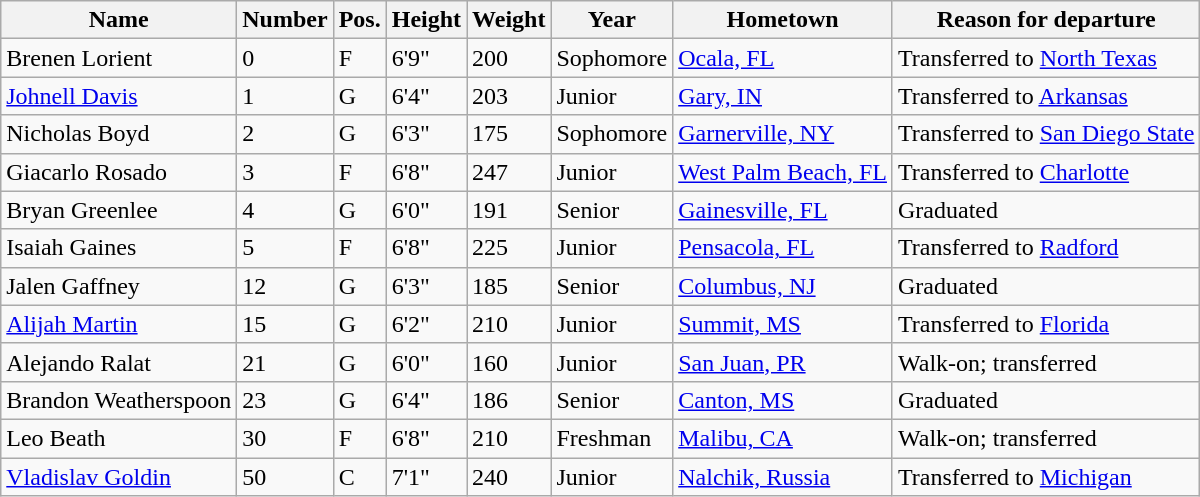<table class="wikitable sortable" border="1">
<tr>
<th>Name</th>
<th>Number</th>
<th>Pos.</th>
<th>Height</th>
<th>Weight</th>
<th>Year</th>
<th>Hometown</th>
<th class="unsortable">Reason for departure</th>
</tr>
<tr>
<td>Brenen Lorient</td>
<td>0</td>
<td>F</td>
<td>6'9"</td>
<td>200</td>
<td>Sophomore</td>
<td><a href='#'>Ocala, FL</a></td>
<td>Transferred to <a href='#'>North Texas</a></td>
</tr>
<tr>
<td><a href='#'>Johnell Davis</a></td>
<td>1</td>
<td>G</td>
<td>6'4"</td>
<td>203</td>
<td>Junior</td>
<td><a href='#'>Gary, IN</a></td>
<td>Transferred to <a href='#'>Arkansas</a></td>
</tr>
<tr>
<td>Nicholas Boyd</td>
<td>2</td>
<td>G</td>
<td>6'3"</td>
<td>175</td>
<td> Sophomore</td>
<td><a href='#'>Garnerville, NY</a></td>
<td>Transferred to <a href='#'>San Diego State</a></td>
</tr>
<tr>
<td>Giacarlo Rosado</td>
<td>3</td>
<td>F</td>
<td>6'8"</td>
<td>247</td>
<td>Junior</td>
<td><a href='#'>West Palm Beach, FL</a></td>
<td>Transferred to <a href='#'>Charlotte</a></td>
</tr>
<tr>
<td>Bryan Greenlee</td>
<td>4</td>
<td>G</td>
<td>6'0"</td>
<td>191</td>
<td>Senior</td>
<td><a href='#'>Gainesville, FL</a></td>
<td>Graduated</td>
</tr>
<tr>
<td>Isaiah Gaines</td>
<td>5</td>
<td>F</td>
<td>6'8"</td>
<td>225</td>
<td>Junior</td>
<td><a href='#'>Pensacola, FL</a></td>
<td>Transferred to <a href='#'>Radford</a></td>
</tr>
<tr>
<td>Jalen Gaffney</td>
<td>12</td>
<td>G</td>
<td>6'3"</td>
<td>185</td>
<td>Senior</td>
<td><a href='#'>Columbus, NJ</a></td>
<td>Graduated</td>
</tr>
<tr>
<td><a href='#'>Alijah Martin</a></td>
<td>15</td>
<td>G</td>
<td>6'2"</td>
<td>210</td>
<td>Junior</td>
<td><a href='#'>Summit, MS</a></td>
<td>Transferred to <a href='#'>Florida</a></td>
</tr>
<tr>
<td>Alejando Ralat</td>
<td>21</td>
<td>G</td>
<td>6'0"</td>
<td>160</td>
<td> Junior</td>
<td><a href='#'>San Juan, PR</a></td>
<td>Walk-on; transferred</td>
</tr>
<tr>
<td>Brandon Weatherspoon</td>
<td>23</td>
<td>G</td>
<td>6'4"</td>
<td>186</td>
<td>Senior</td>
<td><a href='#'>Canton, MS</a></td>
<td>Graduated</td>
</tr>
<tr>
<td>Leo Beath</td>
<td>30</td>
<td>F</td>
<td>6'8"</td>
<td>210</td>
<td> Freshman</td>
<td><a href='#'>Malibu, CA</a></td>
<td>Walk-on; transferred</td>
</tr>
<tr>
<td><a href='#'>Vladislav Goldin</a></td>
<td>50</td>
<td>C</td>
<td>7'1"</td>
<td>240</td>
<td>Junior</td>
<td><a href='#'>Nalchik, Russia</a></td>
<td>Transferred to <a href='#'>Michigan</a></td>
</tr>
</table>
